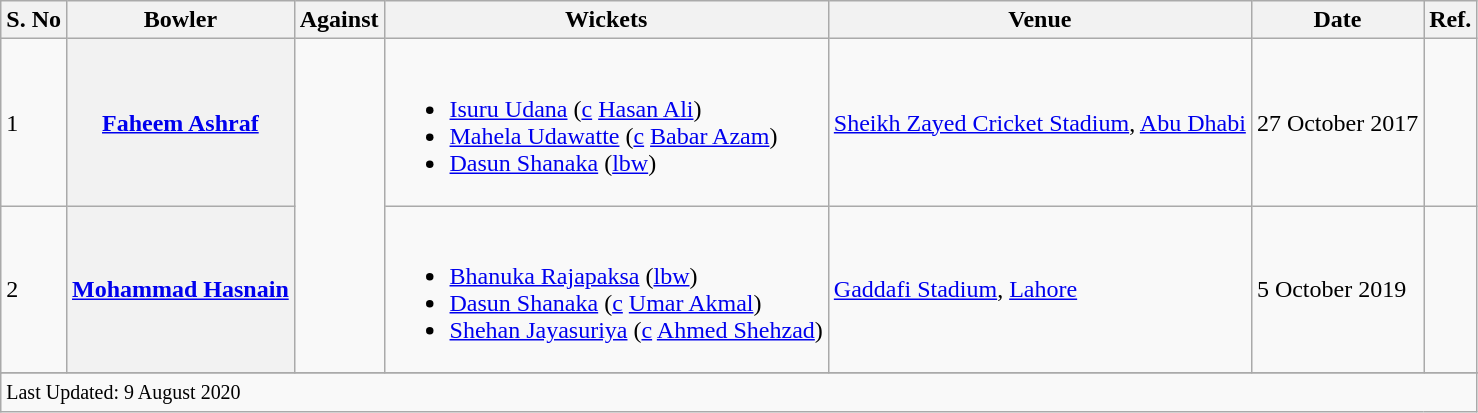<table class="wikitable sortable plainrowheaders" border="1">
<tr>
<th>S. No</th>
<th>Bowler</th>
<th>Against</th>
<th class="unsortable">Wickets</th>
<th>Venue</th>
<th>Date</th>
<th>Ref.</th>
</tr>
<tr>
<td>1</td>
<th scope="row" style="text-align:center;"><a href='#'>Faheem Ashraf</a></th>
<td rowspan=2></td>
<td><br><ul><li><a href='#'>Isuru Udana</a> (<a href='#'>c</a> <a href='#'>Hasan Ali</a>)</li><li><a href='#'>Mahela Udawatte</a> (<a href='#'>c</a> <a href='#'>Babar Azam</a>)</li><li><a href='#'>Dasun Shanaka</a> (<a href='#'>lbw</a>)</li></ul></td>
<td> <a href='#'>Sheikh Zayed Cricket Stadium</a>, <a href='#'>Abu Dhabi</a></td>
<td>27 October 2017</td>
<td></td>
</tr>
<tr>
<td>2</td>
<th scope="row" style="text-align:center;"><a href='#'>Mohammad Hasnain</a></th>
<td><br><ul><li><a href='#'>Bhanuka Rajapaksa</a> (<a href='#'>lbw</a>)</li><li><a href='#'>Dasun Shanaka</a> (<a href='#'>c</a> <a href='#'>Umar Akmal</a>)</li><li><a href='#'>Shehan Jayasuriya</a> (<a href='#'>c</a> <a href='#'>Ahmed Shehzad</a>)</li></ul></td>
<td> <a href='#'>Gaddafi Stadium</a>, <a href='#'>Lahore</a></td>
<td>5 October 2019</td>
<td></td>
</tr>
<tr>
</tr>
<tr class=sortbottom>
<td colspan=7><small>Last Updated: 9 August 2020</small></td>
</tr>
</table>
